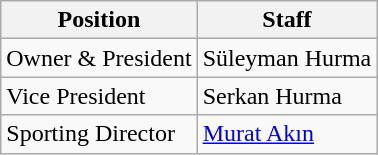<table class="wikitable">
<tr>
<th>Position</th>
<th>Staff</th>
</tr>
<tr>
<td>Owner & President</td>
<td> Süleyman Hurma</td>
</tr>
<tr>
<td>Vice President</td>
<td> Serkan Hurma</td>
</tr>
<tr>
<td>Sporting Director</td>
<td> <a href='#'>Murat Akın</a></td>
</tr>
</table>
